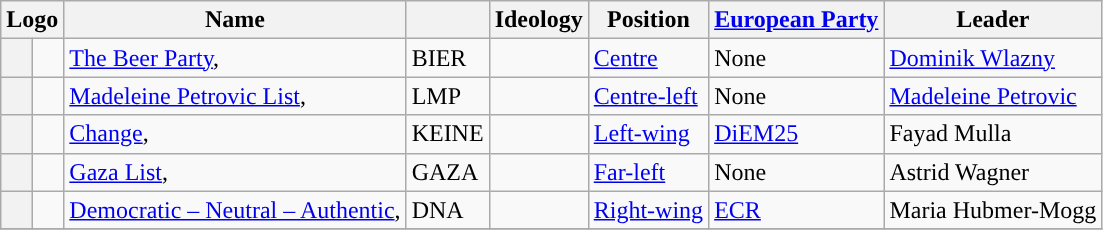<table class="wikitable">
<tr>
<th colspan=2>Logo</th>
<th>Name</th>
<th></th>
<th>Ideology</th>
<th>Position</th>
<th><a href='#'>European Party</a></th>
<th>Leader</th>
</tr>
<tr>
<th style="background-color: "></th>
<td></td>
<td><a href='#'>The Beer Party</a>,     <br><small></small></td>
<td>BIER</td>
<td></td>
<td><a href='#'>Centre</a></td>
<td>None</td>
<td><a href='#'>Dominik Wlazny</a></td>
</tr>
<tr>
<th style="background-color: "></th>
<td></td>
<td><a href='#'>Madeleine Petrovic List</a>,    <br><small></small></td>
<td>LMP</td>
<td></td>
<td><a href='#'>Centre-left</a></td>
<td>None</td>
<td><a href='#'>Madeleine Petrovic</a></td>
</tr>
<tr>
<th style="background-color: "></th>
<td></td>
<td><a href='#'>Change</a>,  <br><small></small></td>
<td>KEINE</td>
<td></td>
<td><a href='#'>Left-wing</a></td>
<td><a href='#'>DiEM25</a></td>
<td>Fayad Mulla</td>
</tr>
<tr>
<th style="background-color: "></th>
<td style=text-align:center></td>
<td><a href='#'>Gaza List</a>,    <br><small></small></td>
<td>GAZA</td>
<td></td>
<td><a href='#'>Far-left</a></td>
<td>None</td>
<td>Astrid Wagner</td>
</tr>
<tr>
<th style="background-color: "></th>
<td></td>
<td><a href='#'>Democratic – Neutral – Authentic</a>,    <br><small></small></td>
<td>DNA</td>
<td></td>
<td><a href='#'>Right-wing</a></td>
<td><a href='#'>ECR</a></td>
<td>Maria Hubmer-Mogg</td>
</tr>
<tr>
</tr>
</table>
